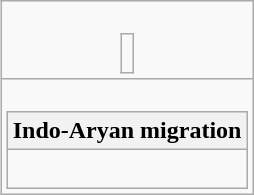<table class="wikitable" style="float:right;">
<tr>
<td><br><table class="wikitable collapsible collapsed" style="margin:0 auto;">
<tr>
<td><br>



</td>
</tr>
</table>
</td>
</tr>
<tr>
<td><br><table class="wikitable collapsible collapsed" style="margin:0 auto;">
<tr>
<th>Indo-Aryan migration</th>
</tr>
<tr>
<td><br>



</td>
</tr>
</table>
</td>
</tr>
</table>
